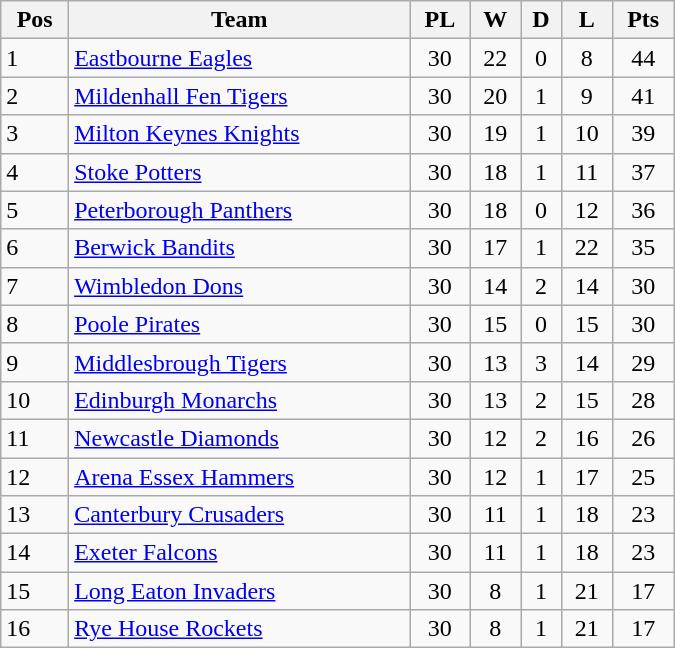<table class=wikitable width="450">
<tr>
<th>Pos</th>
<th>Team</th>
<th>PL</th>
<th>W</th>
<th>D</th>
<th>L</th>
<th>Pts</th>
</tr>
<tr>
<td>1</td>
<td><a href='#'>Eastbourne Eagles</a></td>
<td align="center">30</td>
<td align="center">22</td>
<td align="center">0</td>
<td align="center">8</td>
<td align="center">44</td>
</tr>
<tr>
<td>2</td>
<td><a href='#'>Mildenhall Fen Tigers</a></td>
<td align="center">30</td>
<td align="center">20</td>
<td align="center">1</td>
<td align="center">9</td>
<td align="center">41</td>
</tr>
<tr>
<td>3</td>
<td><a href='#'>Milton Keynes Knights</a></td>
<td align="center">30</td>
<td align="center">19</td>
<td align="center">1</td>
<td align="center">10</td>
<td align="center">39</td>
</tr>
<tr>
<td>4</td>
<td><a href='#'>Stoke Potters</a></td>
<td align="center">30</td>
<td align="center">18</td>
<td align="center">1</td>
<td align="center">11</td>
<td align="center">37</td>
</tr>
<tr>
<td>5</td>
<td><a href='#'>Peterborough Panthers</a></td>
<td align="center">30</td>
<td align="center">18</td>
<td align="center">0</td>
<td align="center">12</td>
<td align="center">36</td>
</tr>
<tr>
<td>6</td>
<td><a href='#'>Berwick Bandits</a></td>
<td align="center">30</td>
<td align="center">17</td>
<td align="center">1</td>
<td align="center">22</td>
<td align="center">35</td>
</tr>
<tr>
<td>7</td>
<td><a href='#'>Wimbledon Dons</a></td>
<td align="center">30</td>
<td align="center">14</td>
<td align="center">2</td>
<td align="center">14</td>
<td align="center">30</td>
</tr>
<tr>
<td>8</td>
<td><a href='#'>Poole Pirates</a></td>
<td align="center">30</td>
<td align="center">15</td>
<td align="center">0</td>
<td align="center">15</td>
<td align="center">30</td>
</tr>
<tr>
<td>9</td>
<td><a href='#'>Middlesbrough Tigers</a></td>
<td align="center">30</td>
<td align="center">13</td>
<td align="center">3</td>
<td align="center">14</td>
<td align="center">29</td>
</tr>
<tr>
<td>10</td>
<td><a href='#'>Edinburgh Monarchs</a></td>
<td align="center">30</td>
<td align="center">13</td>
<td align="center">2</td>
<td align="center">15</td>
<td align="center">28</td>
</tr>
<tr>
<td>11</td>
<td><a href='#'>Newcastle Diamonds</a></td>
<td align="center">30</td>
<td align="center">12</td>
<td align="center">2</td>
<td align="center">16</td>
<td align="center">26</td>
</tr>
<tr>
<td>12</td>
<td><a href='#'>Arena Essex Hammers</a></td>
<td align="center">30</td>
<td align="center">12</td>
<td align="center">1</td>
<td align="center">17</td>
<td align="center">25</td>
</tr>
<tr>
<td>13</td>
<td><a href='#'>Canterbury Crusaders</a></td>
<td align="center">30</td>
<td align="center">11</td>
<td align="center">1</td>
<td align="center">18</td>
<td align="center">23</td>
</tr>
<tr>
<td>14</td>
<td><a href='#'>Exeter Falcons</a></td>
<td align="center">30</td>
<td align="center">11</td>
<td align="center">1</td>
<td align="center">18</td>
<td align="center">23</td>
</tr>
<tr>
<td>15</td>
<td><a href='#'>Long Eaton Invaders</a></td>
<td align="center">30</td>
<td align="center">8</td>
<td align="center">1</td>
<td align="center">21</td>
<td align="center">17</td>
</tr>
<tr>
<td>16</td>
<td><a href='#'>Rye House Rockets</a></td>
<td align="center">30</td>
<td align="center">8</td>
<td align="center">1</td>
<td align="center">21</td>
<td align="center">17</td>
</tr>
</table>
